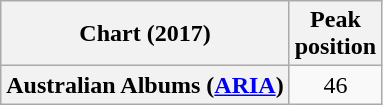<table class="wikitable sortable plainrowheaders" style="text-align:center">
<tr>
<th scope="col">Chart (2017)</th>
<th scope="col">Peak<br> position</th>
</tr>
<tr>
<th scope="row">Australian Albums (<a href='#'>ARIA</a>)</th>
<td>46</td>
</tr>
</table>
